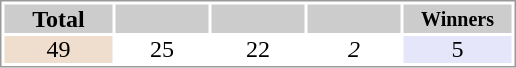<table style="border: 1px solid #999; background-color:#FFFFFF; line-height:16px; text-align:center">
<tr>
<th width="70" style="background-color: #ccc;">Total</th>
<th width="60" style="background-color: #ccc;"><small></small></th>
<th width="60" style="background-color: #ccc;"><small></small></th>
<th width="60" style="background-color: #ccc;"><small><em></em></small></th>
<th width="70" style="background-color: #ccc;"><small>Winners</small></th>
</tr>
<tr>
<td bgcolor="#EFDECD">49</td>
<td>25</td>
<td>22</td>
<td><em>2</em></td>
<td bgcolor="#E6E6FA">5</td>
</tr>
</table>
